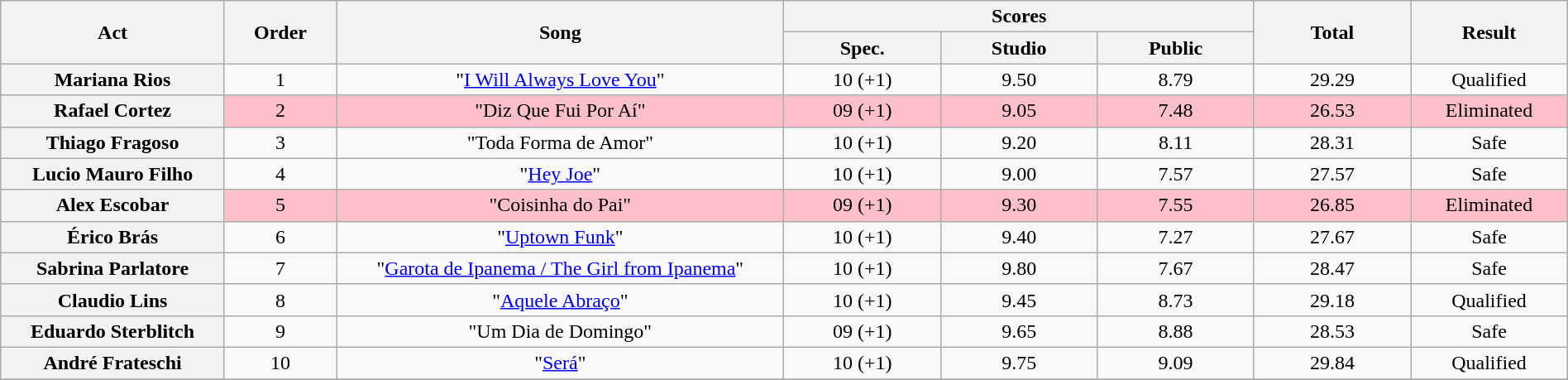<table class="wikitable plainrowheaders" style="text-align:center; width:100%;">
<tr>
<th scope="col" rowspan=2 width="10.0%">Act</th>
<th scope="col" rowspan=2 width="05.0%">Order</th>
<th scope="col" rowspan=2 width="20.0%">Song</th>
<th scope="col" colspan=3 width="20.0%">Scores</th>
<th scope="col" rowspan=2 width="07.0%">Total</th>
<th scope="col" rowspan=2 width="07.0%">Result</th>
</tr>
<tr>
<th scope="col" width="07.0%">Spec.</th>
<th scope="col" width="07.0%">Studio</th>
<th scope="col" width="07.0%">Public</th>
</tr>
<tr>
<th scope="row">Mariana Rios</th>
<td>1</td>
<td>"<a href='#'>I Will Always Love You</a>"</td>
<td>10 (+1)</td>
<td>9.50</td>
<td>8.79</td>
<td>29.29</td>
<td>Qualified</td>
</tr>
<tr bgcolor="FFC0CB">
<th scope="row">Rafael Cortez</th>
<td>2</td>
<td>"Diz Que Fui Por Aí"</td>
<td>09 (+1)</td>
<td>9.05</td>
<td>7.48</td>
<td>26.53</td>
<td>Eliminated</td>
</tr>
<tr>
<th scope="row">Thiago Fragoso</th>
<td>3</td>
<td>"Toda Forma de Amor"</td>
<td>10 (+1)</td>
<td>9.20</td>
<td>8.11</td>
<td>28.31</td>
<td>Safe</td>
</tr>
<tr>
<th scope="row">Lucio Mauro Filho</th>
<td>4</td>
<td>"<a href='#'>Hey Joe</a>"</td>
<td>10 (+1)</td>
<td>9.00</td>
<td>7.57</td>
<td>27.57</td>
<td>Safe</td>
</tr>
<tr bgcolor="FFC0CB">
<th scope="row">Alex Escobar</th>
<td>5</td>
<td>"Coisinha do Pai"</td>
<td>09 (+1)</td>
<td>9.30</td>
<td>7.55</td>
<td>26.85</td>
<td>Eliminated</td>
</tr>
<tr>
<th scope="row">Érico Brás</th>
<td>6</td>
<td>"<a href='#'>Uptown Funk</a>"</td>
<td>10 (+1)</td>
<td>9.40</td>
<td>7.27</td>
<td>27.67</td>
<td>Safe</td>
</tr>
<tr>
<th scope="row">Sabrina Parlatore</th>
<td>7</td>
<td>"<a href='#'>Garota de Ipanema / The Girl from Ipanema</a>"</td>
<td>10 (+1)</td>
<td>9.80</td>
<td>7.67</td>
<td>28.47</td>
<td>Safe</td>
</tr>
<tr>
<th scope="row">Claudio Lins</th>
<td>8</td>
<td>"<a href='#'>Aquele Abraço</a>"</td>
<td>10 (+1)</td>
<td>9.45</td>
<td>8.73</td>
<td>29.18</td>
<td>Qualified</td>
</tr>
<tr>
<th scope="row">Eduardo Sterblitch</th>
<td>9</td>
<td>"Um Dia de Domingo"</td>
<td>09 (+1)</td>
<td>9.65</td>
<td>8.88</td>
<td>28.53</td>
<td>Safe</td>
</tr>
<tr>
<th scope="row">André Frateschi</th>
<td>10</td>
<td>"<a href='#'>Será</a>"</td>
<td>10 (+1)</td>
<td>9.75</td>
<td>9.09</td>
<td>29.84</td>
<td>Qualified</td>
</tr>
<tr>
</tr>
</table>
